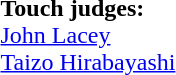<table width=100% style="font-size: 100%">
<tr>
<td><br><strong>Touch judges:</strong>
<br> <a href='#'>John Lacey</a>
<br> <a href='#'>Taizo Hirabayashi</a></td>
</tr>
</table>
